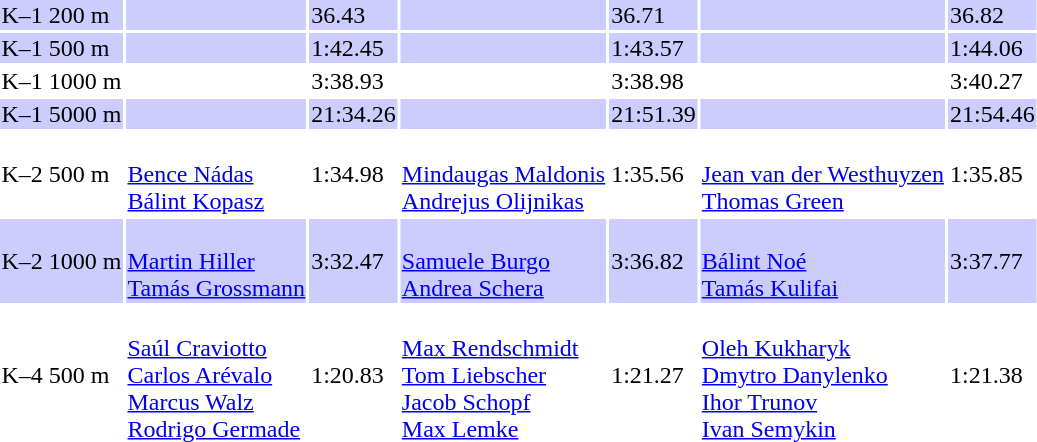<table>
<tr bgcolor=ccccff>
<td>K–1 200 m<br></td>
<td></td>
<td>36.43</td>
<td></td>
<td>36.71</td>
<td></td>
<td>36.82</td>
</tr>
<tr bgcolor=ccccff>
<td>K–1 500 m<br></td>
<td></td>
<td>1:42.45</td>
<td></td>
<td>1:43.57</td>
<td></td>
<td>1:44.06</td>
</tr>
<tr>
<td>K–1 1000 m<br></td>
<td></td>
<td>3:38.93</td>
<td></td>
<td>3:38.98</td>
<td></td>
<td>3:40.27</td>
</tr>
<tr bgcolor=ccccff>
<td>K–1 5000 m<br></td>
<td></td>
<td>21:34.26</td>
<td></td>
<td>21:51.39</td>
<td></td>
<td>21:54.46</td>
</tr>
<tr>
<td>K–2 500 m<br></td>
<td><br><a href='#'>Bence Nádas</a><br><a href='#'>Bálint Kopasz</a></td>
<td>1:34.98</td>
<td><br><a href='#'>Mindaugas Maldonis</a><br><a href='#'>Andrejus Olijnikas</a></td>
<td>1:35.56</td>
<td><br><a href='#'>Jean van der Westhuyzen</a><br><a href='#'>Thomas Green</a></td>
<td>1:35.85</td>
</tr>
<tr bgcolor=ccccff>
<td>K–2 1000 m<br></td>
<td><br><a href='#'>Martin Hiller</a><br><a href='#'>Tamás Grossmann</a></td>
<td>3:32.47</td>
<td><br><a href='#'>Samuele Burgo</a><br><a href='#'>Andrea Schera</a></td>
<td>3:36.82</td>
<td><br><a href='#'>Bálint Noé</a><br><a href='#'>Tamás Kulifai</a></td>
<td>3:37.77</td>
</tr>
<tr>
<td>K–4 500 m<br></td>
<td><br><a href='#'>Saúl Craviotto</a><br><a href='#'>Carlos Arévalo</a><br><a href='#'>Marcus Walz</a><br><a href='#'>Rodrigo Germade</a></td>
<td>1:20.83</td>
<td><br><a href='#'>Max Rendschmidt</a><br><a href='#'>Tom Liebscher</a><br><a href='#'>Jacob Schopf</a><br><a href='#'>Max Lemke</a></td>
<td>1:21.27</td>
<td><br><a href='#'>Oleh Kukharyk</a><br><a href='#'>Dmytro Danylenko</a><br><a href='#'>Ihor Trunov</a><br><a href='#'>Ivan Semykin</a></td>
<td>1:21.38</td>
</tr>
</table>
